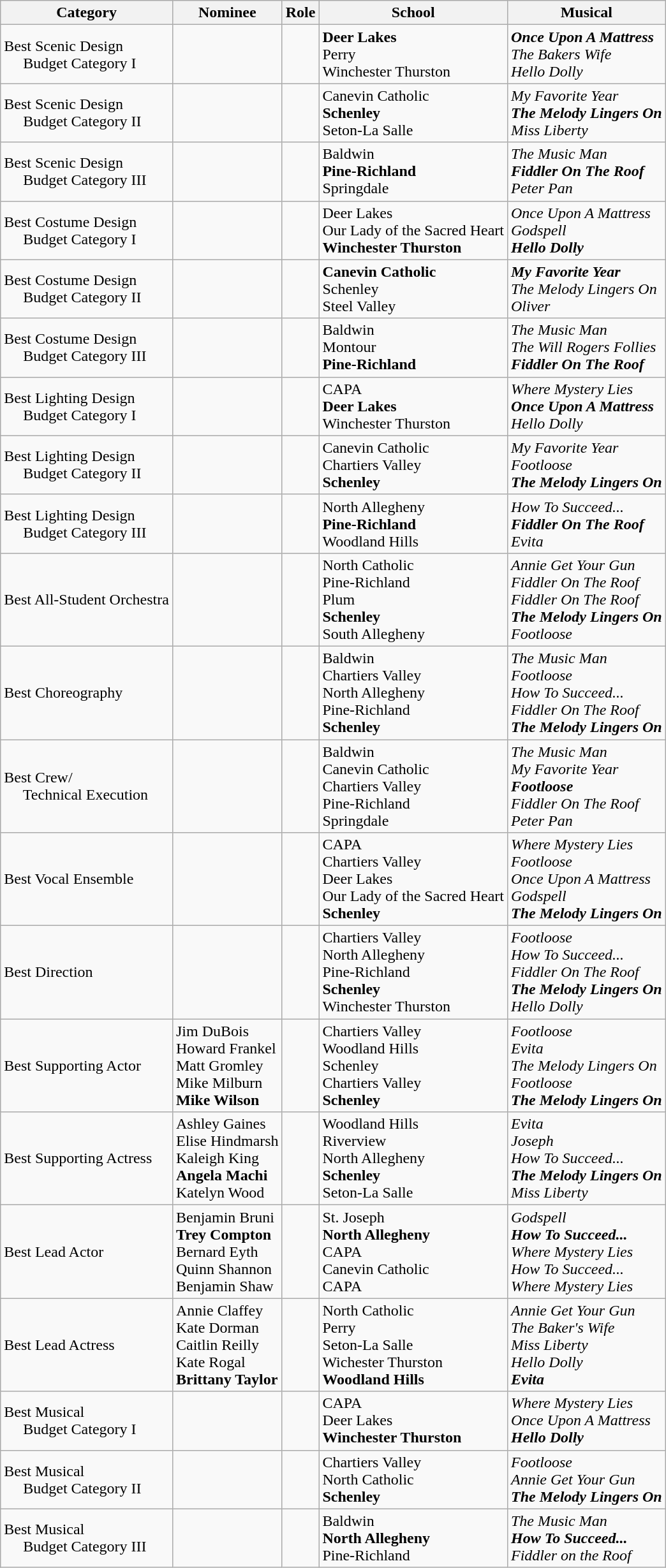<table class="wikitable">
<tr>
<th>Category</th>
<th>Nominee</th>
<th>Role</th>
<th>School</th>
<th>Musical</th>
</tr>
<tr>
<td>Best Scenic Design<br>     Budget Category I</td>
<td></td>
<td></td>
<td><strong>Deer Lakes</strong><br>Perry<br>Winchester Thurston</td>
<td><strong><em>Once Upon A Mattress</em></strong><br><em>The Bakers Wife</em><br><em>Hello Dolly</em></td>
</tr>
<tr>
<td>Best Scenic Design<br>     Budget Category II</td>
<td></td>
<td></td>
<td>Canevin Catholic<br><strong>Schenley</strong><br>Seton-La Salle</td>
<td><em>My Favorite Year</em><br><strong><em>The Melody Lingers On</em></strong><br><em>Miss Liberty</em></td>
</tr>
<tr>
<td>Best Scenic Design<br>     Budget Category III</td>
<td></td>
<td></td>
<td>Baldwin<br><strong>Pine-Richland</strong><br>Springdale</td>
<td><em>The Music Man</em><br><strong><em>Fiddler On The Roof</em></strong><br><em>Peter Pan</em></td>
</tr>
<tr>
<td>Best Costume Design<br>     Budget Category I</td>
<td></td>
<td></td>
<td>Deer Lakes<br>Our Lady of the Sacred Heart<br><strong>Winchester Thurston</strong></td>
<td><em>Once Upon A Mattress</em><br><em>Godspell</em><br><strong><em>Hello Dolly</em></strong></td>
</tr>
<tr>
<td>Best Costume Design<br>     Budget Category II</td>
<td></td>
<td></td>
<td><strong>Canevin Catholic</strong><br>Schenley<br>Steel Valley</td>
<td><strong><em>My Favorite Year</em></strong><br><em>The Melody Lingers On</em><br><em>Oliver</em></td>
</tr>
<tr>
<td>Best Costume Design<br>     Budget Category III</td>
<td></td>
<td></td>
<td>Baldwin<br>Montour<br><strong>Pine-Richland</strong></td>
<td><em>The Music Man</em><br><em>The Will Rogers Follies</em><br><strong><em>Fiddler On The Roof</em></strong></td>
</tr>
<tr>
<td>Best Lighting Design<br>     Budget Category I</td>
<td></td>
<td></td>
<td>CAPA<br><strong>Deer Lakes</strong><br>Winchester Thurston</td>
<td><em>Where Mystery Lies</em><br><strong><em>Once Upon A Mattress</em></strong><br><em>Hello Dolly</em></td>
</tr>
<tr>
<td>Best Lighting Design<br>     Budget Category II</td>
<td></td>
<td></td>
<td>Canevin Catholic<br>Chartiers Valley<br><strong>Schenley</strong></td>
<td><em>My Favorite Year</em><br><em>Footloose</em><br><strong><em>The Melody Lingers On</em></strong></td>
</tr>
<tr>
<td>Best Lighting Design<br>     Budget Category III</td>
<td></td>
<td></td>
<td>North Allegheny<br><strong>Pine-Richland</strong><br>Woodland Hills</td>
<td><em>How To Succeed...</em><br><strong><em>Fiddler On The Roof</em></strong><br><em>Evita</em></td>
</tr>
<tr>
<td>Best All-Student Orchestra</td>
<td></td>
<td></td>
<td>North Catholic<br>Pine-Richland<br>Plum<br><strong>Schenley</strong><br>South Allegheny</td>
<td><em>Annie Get Your Gun</em><br><em>Fiddler On The Roof</em><br><em>Fiddler On The Roof</em><br><strong><em>The Melody Lingers On</em></strong><br><em>Footloose</em></td>
</tr>
<tr>
<td>Best Choreography</td>
<td></td>
<td></td>
<td>Baldwin<br>Chartiers Valley<br>North Allegheny<br>Pine-Richland<br><strong>Schenley</strong></td>
<td><em>The Music Man</em><br><em>Footloose</em><br><em>How To Succeed...</em><br><em>Fiddler On The Roof</em><br><strong><em>The Melody Lingers On</em></strong></td>
</tr>
<tr>
<td>Best Crew/<br>     Technical Execution</td>
<td></td>
<td></td>
<td>Baldwin<br>Canevin Catholic<br>Chartiers Valley<br>Pine-Richland<br>Springdale</td>
<td><em>The Music Man</em><br><em>My Favorite Year</em><br><strong><em>Footloose</em></strong><br><em>Fiddler On The Roof</em><br><em>Peter Pan</em></td>
</tr>
<tr>
<td>Best Vocal Ensemble</td>
<td></td>
<td></td>
<td>CAPA<br>Chartiers Valley<br>Deer Lakes<br>Our Lady of the Sacred Heart<br><strong>Schenley</strong></td>
<td><em>Where Mystery Lies</em><br><em>Footloose</em><br><em>Once Upon A Mattress</em><br><em>Godspell</em><br><strong><em>The Melody Lingers On</em></strong></td>
</tr>
<tr>
<td>Best Direction</td>
<td></td>
<td></td>
<td>Chartiers Valley<br>North Allegheny<br>Pine-Richland<br><strong>Schenley</strong><br>Winchester Thurston</td>
<td><em>Footloose</em><br><em>How To Succeed...</em><br><em>Fiddler On The Roof</em><br><strong><em>The Melody Lingers On</em></strong><br><em>Hello Dolly</em></td>
</tr>
<tr>
<td>Best Supporting Actor</td>
<td>Jim DuBois<br>Howard Frankel<br>Matt Gromley<br>Mike Milburn<br><strong>Mike Wilson</strong></td>
<td></td>
<td>Chartiers Valley<br>Woodland Hills<br>Schenley<br>Chartiers Valley<br><strong>Schenley</strong></td>
<td><em>Footloose</em><br><em>Evita</em><br><em>The Melody Lingers On</em><br><em>Footloose</em><br><strong><em>The Melody Lingers On</em></strong></td>
</tr>
<tr>
<td>Best Supporting Actress</td>
<td>Ashley Gaines<br>Elise Hindmarsh<br>Kaleigh King<br><strong>Angela Machi</strong><br>Katelyn Wood</td>
<td></td>
<td>Woodland Hills<br>Riverview<br>North Allegheny<br><strong>Schenley</strong><br>Seton-La Salle</td>
<td><em>Evita</em><br><em>Joseph</em><br><em>How To Succeed...</em><br><strong><em>The Melody Lingers On</em></strong><br><em>Miss Liberty</em></td>
</tr>
<tr>
<td>Best Lead Actor</td>
<td>Benjamin Bruni<br><strong>Trey Compton</strong><br>Bernard Eyth<br>Quinn Shannon<br>Benjamin Shaw</td>
<td></td>
<td>St. Joseph<br><strong>North Allegheny</strong><br>CAPA<br>Canevin Catholic<br>CAPA</td>
<td><em>Godspell</em><br><strong><em>How To Succeed...</em></strong><br><em>Where Mystery Lies</em><br><em>How To Succeed...</em><br><em>Where Mystery Lies</em></td>
</tr>
<tr>
<td>Best Lead Actress</td>
<td>Annie Claffey<br>Kate Dorman<br>Caitlin Reilly<br>Kate Rogal<br><strong>Brittany Taylor</strong></td>
<td></td>
<td>North Catholic<br>Perry<br>Seton-La Salle<br>Wichester Thurston<br><strong>Woodland Hills</strong></td>
<td><em>Annie Get Your Gun</em><br><em>The Baker's Wife</em><br><em>Miss Liberty</em><br><em>Hello Dolly</em><br><strong><em>Evita</em></strong></td>
</tr>
<tr>
<td>Best Musical<br>     Budget Category I</td>
<td></td>
<td></td>
<td>CAPA<br>Deer Lakes<br><strong>Winchester Thurston</strong></td>
<td><em>Where Mystery Lies</em><br><em>Once Upon A Mattress</em><br><strong><em>Hello Dolly</em></strong></td>
</tr>
<tr>
<td>Best Musical<br>     Budget Category II</td>
<td></td>
<td></td>
<td>Chartiers Valley<br>North Catholic<br><strong>Schenley</strong></td>
<td><em>Footloose</em><br><em>Annie Get Your Gun</em><br><strong><em>The Melody Lingers On</em></strong></td>
</tr>
<tr>
<td>Best Musical<br>     Budget Category III</td>
<td></td>
<td></td>
<td>Baldwin<br><strong>North Allegheny</strong><br>Pine-Richland</td>
<td><em>The Music Man</em><br><strong><em>How To Succeed...</em></strong><br><em>Fiddler on the Roof</em></td>
</tr>
</table>
